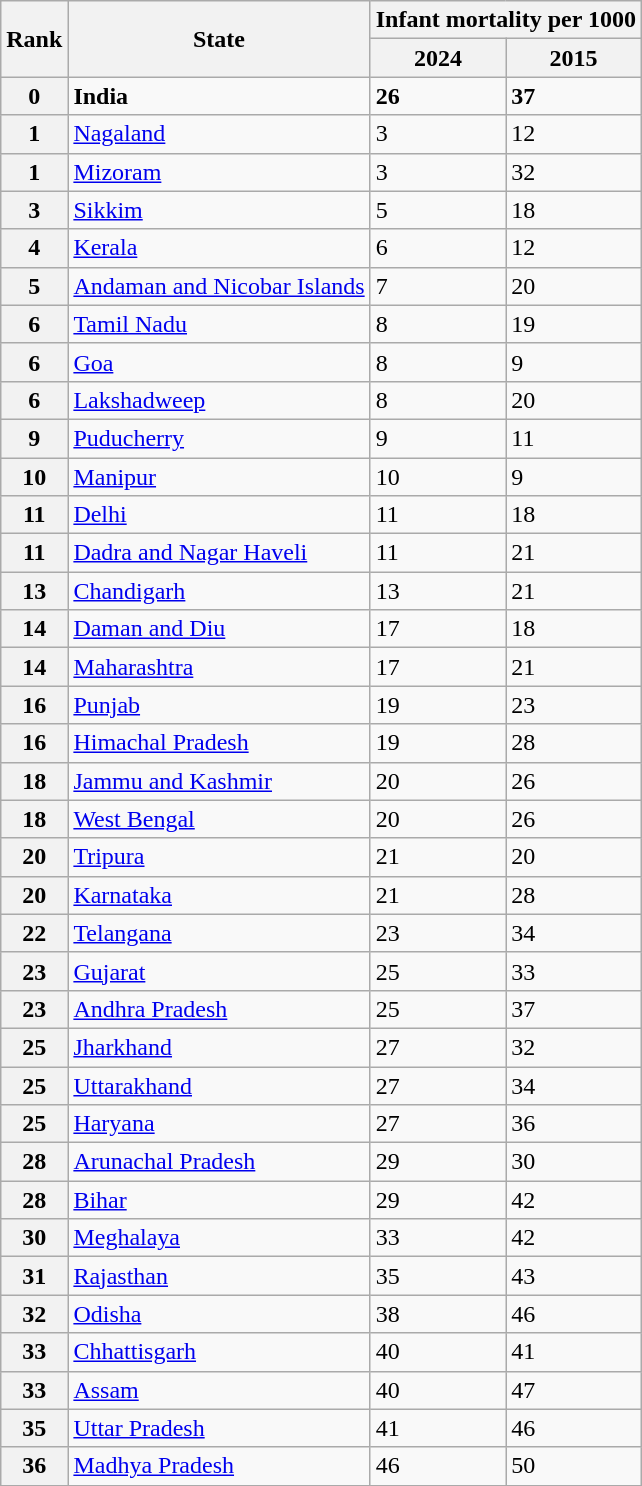<table class="wikitable sortable">
<tr>
<th rowspan="2">Rank</th>
<th rowspan="2">State</th>
<th colspan="2">Infant mortality per 1000</th>
</tr>
<tr>
<th>2024</th>
<th>2015</th>
</tr>
<tr>
<th><strong>0</strong></th>
<td><strong>India</strong></td>
<td><strong>26</strong></td>
<td><strong>37</strong></td>
</tr>
<tr>
<th>1</th>
<td><a href='#'>Nagaland</a></td>
<td>3</td>
<td>12</td>
</tr>
<tr>
<th>1</th>
<td><a href='#'>Mizoram</a></td>
<td>3</td>
<td>32</td>
</tr>
<tr>
<th>3</th>
<td><a href='#'>Sikkim</a></td>
<td>5</td>
<td>18</td>
</tr>
<tr>
<th>4</th>
<td><a href='#'>Kerala</a></td>
<td>6</td>
<td>12</td>
</tr>
<tr>
<th>5</th>
<td><a href='#'>Andaman and Nicobar Islands</a></td>
<td>7</td>
<td>20</td>
</tr>
<tr>
<th>6</th>
<td><a href='#'>Tamil Nadu</a></td>
<td>8</td>
<td>19</td>
</tr>
<tr>
<th>6</th>
<td><a href='#'>Goa</a></td>
<td>8</td>
<td>9</td>
</tr>
<tr>
<th>6</th>
<td><a href='#'>Lakshadweep</a></td>
<td>8</td>
<td>20</td>
</tr>
<tr>
<th>9</th>
<td><a href='#'>Puducherry</a></td>
<td>9</td>
<td>11</td>
</tr>
<tr>
<th>10</th>
<td><a href='#'>Manipur</a></td>
<td>10</td>
<td>9</td>
</tr>
<tr>
<th>11</th>
<td><a href='#'>Delhi</a></td>
<td>11</td>
<td>18</td>
</tr>
<tr>
<th>11</th>
<td><a href='#'>Dadra and Nagar Haveli</a></td>
<td>11</td>
<td>21</td>
</tr>
<tr>
<th>13</th>
<td><a href='#'>Chandigarh</a></td>
<td>13</td>
<td>21</td>
</tr>
<tr>
<th>14</th>
<td><a href='#'>Daman and Diu</a></td>
<td>17</td>
<td>18</td>
</tr>
<tr>
<th>14</th>
<td><a href='#'>Maharashtra</a></td>
<td>17</td>
<td>21</td>
</tr>
<tr>
<th>16</th>
<td><a href='#'>Punjab</a></td>
<td>19</td>
<td>23</td>
</tr>
<tr>
<th>16</th>
<td><a href='#'>Himachal Pradesh</a></td>
<td>19</td>
<td>28</td>
</tr>
<tr>
<th>18</th>
<td><a href='#'>Jammu and Kashmir</a></td>
<td>20</td>
<td>26</td>
</tr>
<tr>
<th>18</th>
<td><a href='#'>West Bengal</a></td>
<td>20</td>
<td>26</td>
</tr>
<tr>
<th>20</th>
<td><a href='#'>Tripura</a></td>
<td>21</td>
<td>20</td>
</tr>
<tr>
<th>20</th>
<td><a href='#'>Karnataka</a></td>
<td>21</td>
<td>28</td>
</tr>
<tr>
<th>22</th>
<td><a href='#'>Telangana</a></td>
<td>23</td>
<td>34</td>
</tr>
<tr>
<th>23</th>
<td><a href='#'>Gujarat</a></td>
<td>25</td>
<td>33</td>
</tr>
<tr>
<th>23</th>
<td><a href='#'>Andhra Pradesh</a></td>
<td>25</td>
<td>37</td>
</tr>
<tr>
<th>25</th>
<td><a href='#'>Jharkhand</a></td>
<td>27</td>
<td>32</td>
</tr>
<tr>
<th>25</th>
<td><a href='#'>Uttarakhand</a></td>
<td>27</td>
<td>34</td>
</tr>
<tr>
<th>25</th>
<td><a href='#'>Haryana</a></td>
<td>27</td>
<td>36</td>
</tr>
<tr>
<th>28</th>
<td><a href='#'>Arunachal Pradesh</a></td>
<td>29</td>
<td>30</td>
</tr>
<tr>
<th>28</th>
<td><a href='#'>Bihar</a></td>
<td>29</td>
<td>42</td>
</tr>
<tr>
<th>30</th>
<td><a href='#'>Meghalaya</a></td>
<td>33</td>
<td>42</td>
</tr>
<tr>
<th>31</th>
<td><a href='#'>Rajasthan</a></td>
<td>35</td>
<td>43</td>
</tr>
<tr>
<th>32</th>
<td><a href='#'>Odisha</a></td>
<td>38</td>
<td>46</td>
</tr>
<tr>
<th>33</th>
<td><a href='#'>Chhattisgarh</a></td>
<td>40</td>
<td>41</td>
</tr>
<tr>
<th>33</th>
<td><a href='#'>Assam</a></td>
<td>40</td>
<td>47</td>
</tr>
<tr>
<th>35</th>
<td><a href='#'>Uttar Pradesh</a></td>
<td>41</td>
<td>46</td>
</tr>
<tr>
<th>36</th>
<td><a href='#'>Madhya Pradesh</a></td>
<td>46</td>
<td>50</td>
</tr>
<tr>
</tr>
</table>
